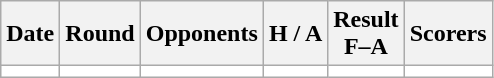<table class="wikitable" style="text-align:center">
<tr>
<th>Date</th>
<th>Round</th>
<th>Opponents</th>
<th>H / A</th>
<th>Result<br>F–A</th>
<th>Scorers</th>
</tr>
<tr bgcolor="#ffffff">
<td></td>
<td></td>
<td></td>
<td></td>
<td></td>
<td></td>
</tr>
</table>
